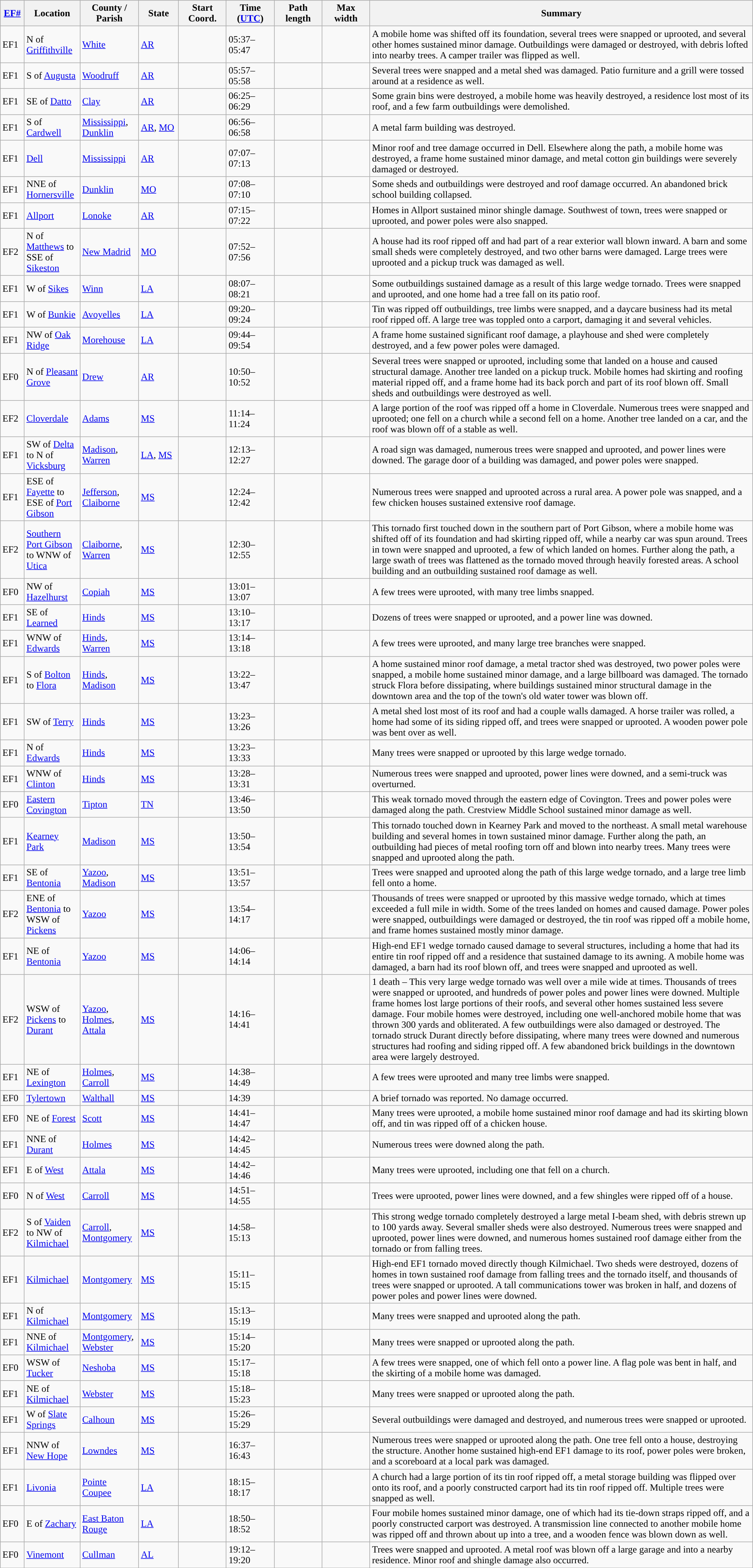<table class="wikitable sortable" style="width:100%;">
<tr>
<th scope="col"  style="width:3%; text-align:center;"><a href='#'>EF#</a></th>
<th scope="col"  style="width:7%; text-align:center;" class="unsortable">Location</th>
<th scope="col"  style="width:6%; text-align:center;" class="unsortable">County / Parish</th>
<th scope="col"  style="width:5%; text-align:center;">State</th>
<th scope="col"  style="width:6%; text-align:center;">Start Coord.</th>
<th scope="col"  style="width:6%; text-align:center;">Time (<a href='#'>UTC</a>)</th>
<th scope="col"  style="width:6%; text-align:center;">Path length</th>
<th scope="col"  style="width:6%; text-align:center;">Max width</th>
<th scope="col" class="unsortable" style="width:48%; text-align:center;">Summary</th>
</tr>
<tr>
<td>EF1</td>
<td>N of <a href='#'>Griffithville</a></td>
<td><a href='#'>White</a></td>
<td><a href='#'>AR</a></td>
<td></td>
<td>05:37–05:47</td>
<td></td>
<td></td>
<td>A mobile home was shifted off its foundation, several trees were snapped or uprooted, and several other homes sustained minor damage. Outbuildings were damaged or destroyed, with debris lofted into nearby trees. A camper trailer was flipped as well.</td>
</tr>
<tr>
<td>EF1</td>
<td>S of <a href='#'>Augusta</a></td>
<td><a href='#'>Woodruff</a></td>
<td><a href='#'>AR</a></td>
<td></td>
<td>05:57–05:58</td>
<td></td>
<td></td>
<td>Several trees were snapped and a metal shed was damaged. Patio furniture and a grill were tossed around at a residence as well.</td>
</tr>
<tr>
<td>EF1</td>
<td>SE of <a href='#'>Datto</a></td>
<td><a href='#'>Clay</a></td>
<td><a href='#'>AR</a></td>
<td></td>
<td>06:25–06:29</td>
<td></td>
<td></td>
<td>Some grain bins were destroyed, a mobile home was heavily destroyed, a residence lost most of its roof, and a few farm outbuildings were demolished.</td>
</tr>
<tr>
<td>EF1</td>
<td>S of <a href='#'>Cardwell</a></td>
<td><a href='#'>Mississippi</a>, <a href='#'>Dunklin</a></td>
<td><a href='#'>AR</a>, <a href='#'>MO</a></td>
<td></td>
<td>06:56–06:58</td>
<td></td>
<td></td>
<td>A metal farm building was destroyed.</td>
</tr>
<tr>
<td>EF1</td>
<td><a href='#'>Dell</a></td>
<td><a href='#'>Mississippi</a></td>
<td><a href='#'>AR</a></td>
<td></td>
<td>07:07–07:13</td>
<td></td>
<td></td>
<td>Minor roof and tree damage occurred in Dell. Elsewhere along the path, a mobile home was destroyed, a frame home sustained minor damage, and metal cotton gin buildings were severely damaged or destroyed.</td>
</tr>
<tr>
<td>EF1</td>
<td>NNE of <a href='#'>Hornersville</a></td>
<td><a href='#'>Dunklin</a></td>
<td><a href='#'>MO</a></td>
<td></td>
<td>07:08–07:10</td>
<td></td>
<td></td>
<td>Some sheds and outbuildings were destroyed and roof damage occurred. An abandoned brick school building collapsed.</td>
</tr>
<tr>
<td>EF1</td>
<td><a href='#'>Allport</a></td>
<td><a href='#'>Lonoke</a></td>
<td><a href='#'>AR</a></td>
<td></td>
<td>07:15–07:22</td>
<td></td>
<td></td>
<td>Homes in Allport sustained minor shingle damage. Southwest of town, trees were snapped or uprooted, and power poles were also snapped.</td>
</tr>
<tr>
<td>EF2</td>
<td>N of <a href='#'>Matthews</a> to SSE of <a href='#'>Sikeston</a></td>
<td><a href='#'>New Madrid</a></td>
<td><a href='#'>MO</a></td>
<td></td>
<td>07:52–07:56</td>
<td></td>
<td></td>
<td>A house had its roof ripped off and had part of a rear exterior wall blown inward. A barn and some small sheds were completely destroyed, and two other barns were damaged. Large trees were uprooted and a pickup truck was damaged as well.</td>
</tr>
<tr>
<td>EF1</td>
<td>W of <a href='#'>Sikes</a></td>
<td><a href='#'>Winn</a></td>
<td><a href='#'>LA</a></td>
<td></td>
<td>08:07–08:21</td>
<td></td>
<td></td>
<td>Some outbuildings sustained damage as a result of this large wedge tornado. Trees were snapped and uprooted, and one home had a tree fall on its patio roof.</td>
</tr>
<tr>
<td>EF1</td>
<td>W of <a href='#'>Bunkie</a></td>
<td><a href='#'>Avoyelles</a></td>
<td><a href='#'>LA</a></td>
<td></td>
<td>09:20–09:24</td>
<td></td>
<td></td>
<td>Tin was ripped off outbuildings, tree limbs were snapped, and a daycare business had its metal roof ripped off. A large tree was toppled onto a carport, damaging it and several vehicles.</td>
</tr>
<tr>
<td>EF1</td>
<td>NW of <a href='#'>Oak Ridge</a></td>
<td><a href='#'>Morehouse</a></td>
<td><a href='#'>LA</a></td>
<td></td>
<td>09:44–09:54</td>
<td></td>
<td></td>
<td>A frame home sustained significant roof damage, a playhouse and shed were completely destroyed, and a few power poles were damaged.</td>
</tr>
<tr>
<td>EF0</td>
<td>N of <a href='#'>Pleasant Grove</a></td>
<td><a href='#'>Drew</a></td>
<td><a href='#'>AR</a></td>
<td></td>
<td>10:50–10:52</td>
<td></td>
<td></td>
<td>Several trees were snapped or uprooted, including some that landed on a house and caused structural damage. Another tree landed on a pickup truck. Mobile homes had skirting and roofing material ripped off, and a frame home had its back porch and part of its roof blown off. Small sheds and outbuildings were destroyed as well.</td>
</tr>
<tr>
<td>EF2</td>
<td><a href='#'>Cloverdale</a></td>
<td><a href='#'>Adams</a></td>
<td><a href='#'>MS</a></td>
<td></td>
<td>11:14–11:24</td>
<td></td>
<td></td>
<td>A large portion of the roof was ripped off a home in Cloverdale. Numerous trees were snapped and uprooted; one fell on a church while a second fell on a home. Another tree landed on a car, and the roof was blown off of a stable as well.</td>
</tr>
<tr>
<td>EF1</td>
<td>SW of <a href='#'>Delta</a> to N of <a href='#'>Vicksburg</a></td>
<td><a href='#'>Madison</a>, <a href='#'>Warren</a></td>
<td><a href='#'>LA</a>, <a href='#'>MS</a></td>
<td></td>
<td>12:13–12:27</td>
<td></td>
<td></td>
<td>A road sign was damaged, numerous trees were snapped and uprooted, and power lines were downed. The garage door of a building was damaged, and power poles were snapped.</td>
</tr>
<tr>
<td>EF1</td>
<td>ESE of <a href='#'>Fayette</a> to ESE of <a href='#'>Port Gibson</a></td>
<td><a href='#'>Jefferson</a>, <a href='#'>Claiborne</a></td>
<td><a href='#'>MS</a></td>
<td></td>
<td>12:24–12:42</td>
<td></td>
<td></td>
<td>Numerous trees were snapped and uprooted across a rural area. A power pole was snapped, and a few chicken houses sustained extensive roof damage.</td>
</tr>
<tr>
<td>EF2</td>
<td><a href='#'>Southern Port Gibson</a> to WNW of <a href='#'>Utica</a></td>
<td><a href='#'>Claiborne</a>, <a href='#'>Warren</a></td>
<td><a href='#'>MS</a></td>
<td></td>
<td>12:30–12:55</td>
<td></td>
<td></td>
<td>This tornado first touched down in the southern part of Port Gibson, where a mobile home was shifted off of its foundation and had skirting ripped off, while a nearby car was spun around. Trees in town were snapped and uprooted, a few of which landed on homes. Further along the path, a large swath of trees was flattened as the tornado moved through heavily forested areas. A school building and an outbuilding sustained roof damage as well.</td>
</tr>
<tr>
<td>EF0</td>
<td>NW of <a href='#'>Hazelhurst</a></td>
<td><a href='#'>Copiah</a></td>
<td><a href='#'>MS</a></td>
<td></td>
<td>13:01–13:07</td>
<td></td>
<td></td>
<td>A few trees were uprooted, with many tree limbs snapped.</td>
</tr>
<tr>
<td>EF1</td>
<td>SE of <a href='#'>Learned</a></td>
<td><a href='#'>Hinds</a></td>
<td><a href='#'>MS</a></td>
<td></td>
<td>13:10–13:17</td>
<td></td>
<td></td>
<td>Dozens of trees were snapped or uprooted, and a power line was downed.</td>
</tr>
<tr>
<td>EF1</td>
<td>WNW of <a href='#'>Edwards</a></td>
<td><a href='#'>Hinds</a>, <a href='#'>Warren</a></td>
<td><a href='#'>MS</a></td>
<td></td>
<td>13:14–13:18</td>
<td></td>
<td></td>
<td>A few trees were uprooted, and many large tree branches were snapped.</td>
</tr>
<tr>
<td>EF1</td>
<td>S of <a href='#'>Bolton</a> to  <a href='#'>Flora</a></td>
<td><a href='#'>Hinds</a>, <a href='#'>Madison</a></td>
<td><a href='#'>MS</a></td>
<td></td>
<td>13:22–13:47</td>
<td></td>
<td></td>
<td>A home sustained minor roof damage, a metal tractor shed was destroyed, two power poles were snapped, a mobile home sustained minor damage, and a large billboard was damaged. The tornado struck Flora before dissipating, where buildings sustained minor structural damage in the downtown area and the top of the town's old water tower was blown off.</td>
</tr>
<tr>
<td>EF1</td>
<td>SW of <a href='#'>Terry</a></td>
<td><a href='#'>Hinds</a></td>
<td><a href='#'>MS</a></td>
<td></td>
<td>13:23–13:26</td>
<td></td>
<td></td>
<td>A metal shed lost most of its roof and had a couple walls damaged. A horse trailer was rolled, a home had some of its siding ripped off, and trees were snapped or uprooted. A wooden power pole was bent over as well.</td>
</tr>
<tr>
<td>EF1</td>
<td>N of <a href='#'>Edwards</a></td>
<td><a href='#'>Hinds</a></td>
<td><a href='#'>MS</a></td>
<td></td>
<td>13:23–13:33</td>
<td></td>
<td></td>
<td>Many trees were snapped or uprooted by this large wedge tornado.</td>
</tr>
<tr>
<td>EF1</td>
<td>WNW of <a href='#'>Clinton</a></td>
<td><a href='#'>Hinds</a></td>
<td><a href='#'>MS</a></td>
<td></td>
<td>13:28–13:31</td>
<td></td>
<td></td>
<td>Numerous trees were snapped and uprooted, power lines were downed, and a semi-truck was overturned.</td>
</tr>
<tr>
<td>EF0</td>
<td><a href='#'>Eastern Covington</a></td>
<td><a href='#'>Tipton</a></td>
<td><a href='#'>TN</a></td>
<td></td>
<td>13:46–13:50</td>
<td></td>
<td></td>
<td>This weak tornado moved through the eastern edge of Covington. Trees and power poles were damaged along the path. Crestview Middle School sustained minor damage as well.</td>
</tr>
<tr>
<td>EF1</td>
<td><a href='#'>Kearney Park</a></td>
<td><a href='#'>Madison</a></td>
<td><a href='#'>MS</a></td>
<td></td>
<td>13:50–13:54</td>
<td></td>
<td></td>
<td>This tornado touched down in Kearney Park and moved to the northeast. A small metal warehouse building and several homes in town sustained minor damage. Further along the path, an outbuilding had pieces of metal roofing torn off and blown into nearby trees. Many trees were snapped and uprooted along the path.</td>
</tr>
<tr>
<td>EF1</td>
<td>SE of <a href='#'>Bentonia</a></td>
<td><a href='#'>Yazoo</a>, <a href='#'>Madison</a></td>
<td><a href='#'>MS</a></td>
<td></td>
<td>13:51–13:57</td>
<td></td>
<td></td>
<td>Trees were snapped and uprooted along the path of this large wedge tornado, and a large tree limb fell onto a home.</td>
</tr>
<tr>
<td>EF2</td>
<td>ENE of <a href='#'>Bentonia</a> to WSW of <a href='#'>Pickens</a></td>
<td><a href='#'>Yazoo</a></td>
<td><a href='#'>MS</a></td>
<td></td>
<td>13:54–14:17</td>
<td></td>
<td></td>
<td>Thousands of trees were snapped or uprooted by this massive wedge tornado, which at times exceeded a full mile in width. Some of the trees landed on homes and caused damage. Power poles were snapped, outbuildings were damaged or destroyed, the tin roof was ripped off a mobile home, and frame homes sustained mostly minor damage.</td>
</tr>
<tr>
<td>EF1</td>
<td>NE of <a href='#'>Bentonia</a></td>
<td><a href='#'>Yazoo</a></td>
<td><a href='#'>MS</a></td>
<td></td>
<td>14:06–14:14</td>
<td></td>
<td></td>
<td>High-end EF1 wedge tornado caused damage to several structures, including a home that had its entire tin roof ripped off and a residence that sustained damage to its awning. A mobile home was damaged, a barn had its roof blown off, and trees were snapped and uprooted as well.</td>
</tr>
<tr>
<td>EF2</td>
<td>WSW of <a href='#'>Pickens</a> to <a href='#'>Durant</a></td>
<td><a href='#'>Yazoo</a>, <a href='#'>Holmes</a>, <a href='#'>Attala</a></td>
<td><a href='#'>MS</a></td>
<td></td>
<td>14:16–14:41</td>
<td></td>
<td></td>
<td>1 death – This very large wedge tornado was well over a mile wide at times. Thousands of trees were snapped or uprooted, and hundreds of power poles and power lines were downed. Multiple frame homes lost large portions of their roofs, and several other homes sustained less severe damage. Four mobile homes were destroyed, including one well-anchored mobile home that was thrown 300 yards and obliterated. A few outbuildings were also damaged or destroyed. The tornado struck Durant directly before dissipating, where many trees were downed and numerous structures had roofing and siding ripped off. A few abandoned brick buildings in the downtown area were largely destroyed.</td>
</tr>
<tr>
<td>EF1</td>
<td>NE of <a href='#'>Lexington</a></td>
<td><a href='#'>Holmes</a>, <a href='#'>Carroll</a></td>
<td><a href='#'>MS</a></td>
<td></td>
<td>14:38–14:49</td>
<td></td>
<td></td>
<td>A few trees were uprooted and many tree limbs were snapped.</td>
</tr>
<tr>
<td>EF0</td>
<td><a href='#'>Tylertown</a></td>
<td><a href='#'>Walthall</a></td>
<td><a href='#'>MS</a></td>
<td></td>
<td>14:39</td>
<td></td>
<td></td>
<td>A brief tornado was reported. No damage occurred.</td>
</tr>
<tr>
<td>EF0</td>
<td>NE of <a href='#'>Forest</a></td>
<td><a href='#'>Scott</a></td>
<td><a href='#'>MS</a></td>
<td></td>
<td>14:41–14:47</td>
<td></td>
<td></td>
<td>Many trees were uprooted, a mobile home sustained minor roof damage and had its skirting blown off, and tin was ripped off of a chicken house.</td>
</tr>
<tr>
<td>EF1</td>
<td>NNE of <a href='#'>Durant</a></td>
<td><a href='#'>Holmes</a></td>
<td><a href='#'>MS</a></td>
<td></td>
<td>14:42–14:45</td>
<td></td>
<td></td>
<td>Numerous trees were downed along the path.</td>
</tr>
<tr>
<td>EF1</td>
<td>E of <a href='#'>West</a></td>
<td><a href='#'>Attala</a></td>
<td><a href='#'>MS</a></td>
<td></td>
<td>14:42–14:46</td>
<td></td>
<td></td>
<td>Many trees were uprooted, including one that fell on a church.</td>
</tr>
<tr>
<td>EF0</td>
<td>N of <a href='#'>West</a></td>
<td><a href='#'>Carroll</a></td>
<td><a href='#'>MS</a></td>
<td></td>
<td>14:51–14:55</td>
<td></td>
<td></td>
<td>Trees were uprooted, power lines were downed, and a few shingles were ripped off of a house.</td>
</tr>
<tr>
<td>EF2</td>
<td>S of <a href='#'>Vaiden</a> to NW of <a href='#'>Kilmichael</a></td>
<td><a href='#'>Carroll</a>, <a href='#'>Montgomery</a></td>
<td><a href='#'>MS</a></td>
<td></td>
<td>14:58–15:13</td>
<td></td>
<td></td>
<td>This strong wedge tornado completely destroyed a large metal I-beam shed, with debris strewn up to 100 yards away. Several smaller sheds were also destroyed. Numerous trees were snapped and uprooted, power lines were downed, and numerous homes sustained roof damage either from the tornado or from falling trees.</td>
</tr>
<tr>
<td>EF1</td>
<td><a href='#'>Kilmichael</a></td>
<td><a href='#'>Montgomery</a></td>
<td><a href='#'>MS</a></td>
<td></td>
<td>15:11–15:15</td>
<td></td>
<td></td>
<td>High-end EF1 tornado moved directly though Kilmichael. Two sheds were destroyed, dozens of homes in town sustained roof damage from falling trees and the tornado itself, and thousands of trees were snapped or uprooted. A tall communications tower was broken in half, and dozens of power poles and power lines were downed.</td>
</tr>
<tr>
<td>EF1</td>
<td>N of <a href='#'>Kilmichael</a></td>
<td><a href='#'>Montgomery</a></td>
<td><a href='#'>MS</a></td>
<td></td>
<td>15:13–15:19</td>
<td></td>
<td></td>
<td>Many trees were snapped and uprooted along the path.</td>
</tr>
<tr>
<td>EF1</td>
<td>NNE of <a href='#'>Kilmichael</a></td>
<td><a href='#'>Montgomery</a>, <a href='#'>Webster</a></td>
<td><a href='#'>MS</a></td>
<td></td>
<td>15:14–15:20</td>
<td></td>
<td></td>
<td>Many trees were snapped or uprooted along the path.</td>
</tr>
<tr>
<td>EF0</td>
<td>WSW of <a href='#'>Tucker</a></td>
<td><a href='#'>Neshoba</a></td>
<td><a href='#'>MS</a></td>
<td></td>
<td>15:17–15:18</td>
<td></td>
<td></td>
<td>A few trees were snapped, one of which fell onto a power line. A flag pole was bent in half, and the skirting of a mobile home was damaged.</td>
</tr>
<tr>
<td>EF1</td>
<td>NE of <a href='#'>Kilmichael</a></td>
<td><a href='#'>Webster</a></td>
<td><a href='#'>MS</a></td>
<td></td>
<td>15:18–15:23</td>
<td></td>
<td></td>
<td>Many trees were snapped or uprooted along the path.</td>
</tr>
<tr>
<td>EF1</td>
<td>W of <a href='#'>Slate Springs</a></td>
<td><a href='#'>Calhoun</a></td>
<td><a href='#'>MS</a></td>
<td></td>
<td>15:26–15:29</td>
<td></td>
<td></td>
<td>Several outbuildings were damaged and destroyed, and numerous trees were snapped or uprooted.</td>
</tr>
<tr>
<td>EF1</td>
<td>NNW of <a href='#'>New Hope</a></td>
<td><a href='#'>Lowndes</a></td>
<td><a href='#'>MS</a></td>
<td></td>
<td>16:37–16:43</td>
<td></td>
<td></td>
<td>Numerous trees were snapped or uprooted along the path. One tree fell onto a house, destroying the structure. Another home sustained high-end EF1 damage to its roof, power poles were broken, and a scoreboard at a local park was damaged.</td>
</tr>
<tr>
<td>EF1</td>
<td><a href='#'>Livonia</a></td>
<td><a href='#'>Pointe Coupee</a></td>
<td><a href='#'>LA</a></td>
<td></td>
<td>18:15–18:17</td>
<td></td>
<td></td>
<td>A church had a large portion of its tin roof ripped off, a metal storage building was flipped over onto its roof, and a poorly constructed carport had its tin roof ripped off. Multiple trees were snapped as well.</td>
</tr>
<tr>
<td>EF0</td>
<td>E of <a href='#'>Zachary</a></td>
<td><a href='#'>East Baton Rouge</a></td>
<td><a href='#'>LA</a></td>
<td></td>
<td>18:50–18:52</td>
<td></td>
<td></td>
<td>Four mobile homes sustained minor damage, one of which had its tie-down straps ripped off, and a poorly constructed carport was destroyed. A transmission line connected to another mobile home was ripped off and thrown about  up into a tree, and a wooden fence was blown down as well.</td>
</tr>
<tr>
<td>EF0</td>
<td><a href='#'>Vinemont</a></td>
<td><a href='#'>Cullman</a></td>
<td><a href='#'>AL</a></td>
<td></td>
<td>19:12–19:20</td>
<td></td>
<td></td>
<td>Trees were snapped and uprooted. A metal roof was blown off a large garage and into a nearby residence. Minor roof and shingle damage also occurred.</td>
</tr>
<tr>
</tr>
</table>
